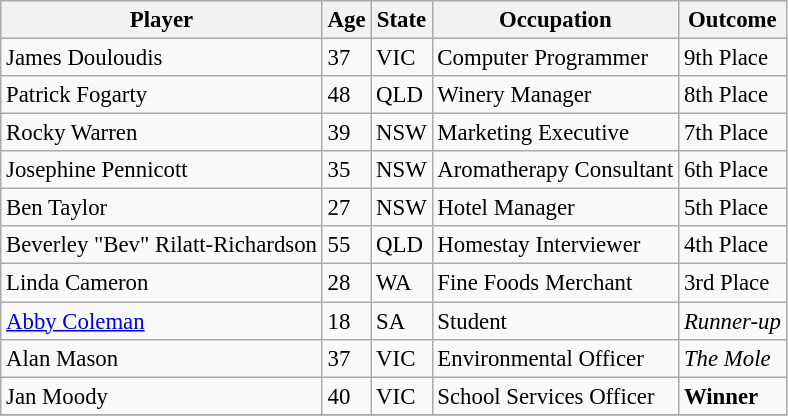<table class="wikitable" style="font-size: 95%;">
<tr>
<th>Player</th>
<th>Age</th>
<th>State</th>
<th>Occupation</th>
<th>Outcome</th>
</tr>
<tr>
<td>James Douloudis</td>
<td>37</td>
<td>VIC</td>
<td>Computer Programmer</td>
<td>9th Place</td>
</tr>
<tr>
<td>Patrick Fogarty</td>
<td>48</td>
<td>QLD</td>
<td>Winery Manager</td>
<td>8th Place</td>
</tr>
<tr>
<td>Rocky Warren</td>
<td>39</td>
<td>NSW</td>
<td>Marketing Executive</td>
<td>7th Place</td>
</tr>
<tr>
<td>Josephine Pennicott</td>
<td>35</td>
<td>NSW</td>
<td>Aromatherapy Consultant</td>
<td>6th Place</td>
</tr>
<tr>
<td>Ben Taylor</td>
<td>27</td>
<td>NSW</td>
<td>Hotel Manager</td>
<td>5th Place</td>
</tr>
<tr>
<td>Beverley "Bev" Rilatt-Richardson</td>
<td>55</td>
<td>QLD</td>
<td>Homestay Interviewer</td>
<td>4th Place</td>
</tr>
<tr>
<td>Linda Cameron</td>
<td>28</td>
<td>WA</td>
<td>Fine Foods Merchant</td>
<td>3rd Place</td>
</tr>
<tr>
<td><a href='#'>Abby Coleman</a></td>
<td>18</td>
<td>SA</td>
<td>Student</td>
<td><em>Runner-up</em></td>
</tr>
<tr>
<td>Alan Mason</td>
<td>37</td>
<td>VIC</td>
<td>Environmental Officer</td>
<td><em>The Mole</em></td>
</tr>
<tr>
<td>Jan Moody</td>
<td>40</td>
<td>VIC</td>
<td>School Services Officer</td>
<td><strong>Winner</strong></td>
</tr>
<tr>
</tr>
</table>
